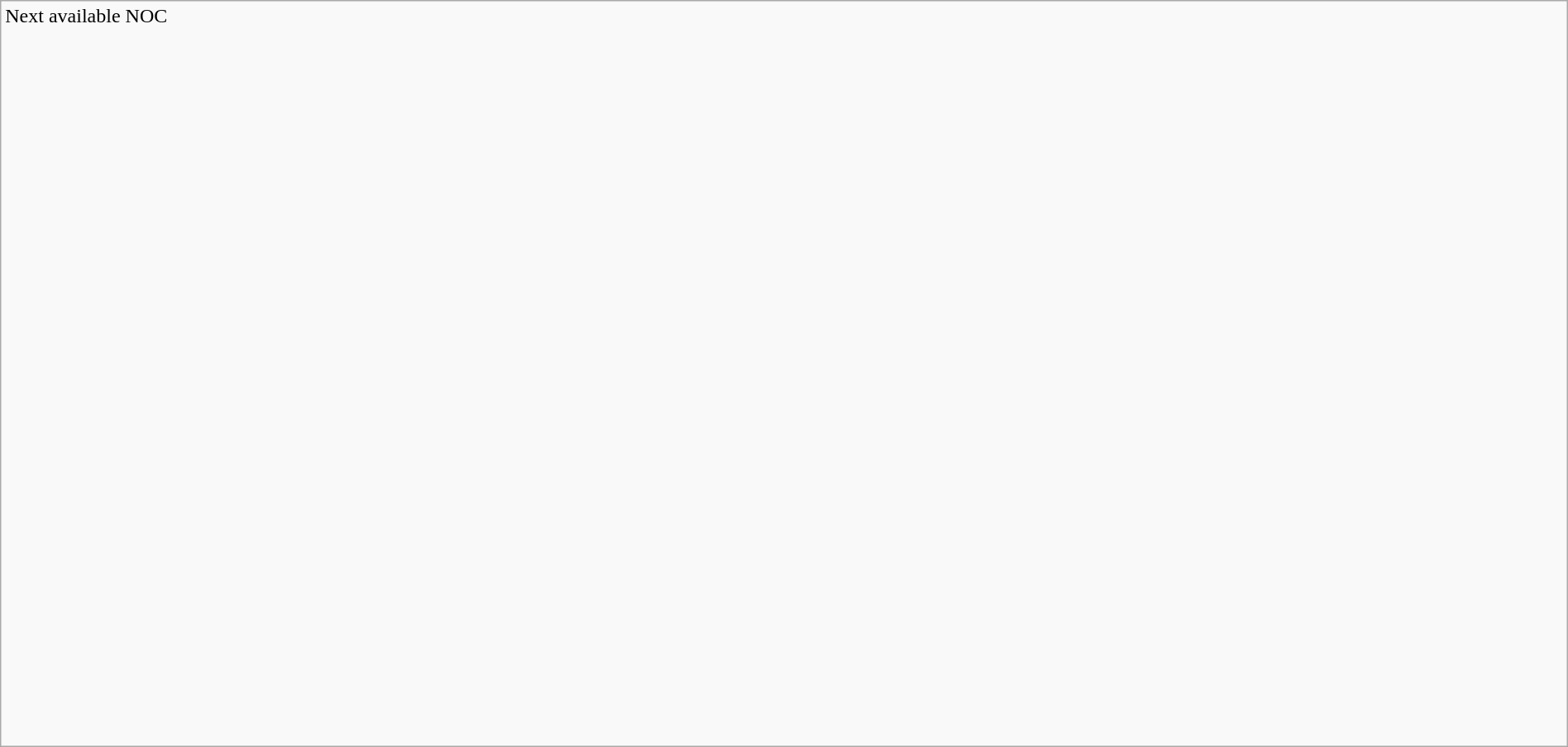<table class="wikitable collapsible" style="width:100%;">
<tr>
<td colspan=2>Next available NOC<br>
<strong><br><br><br><br><br><br><br></strong><br><s></s><br><strong><br><br><br><br><br></strong><br><s><br><br></s><br><strong><br><br><br><br></strong><br><s></s><br><strong><br><br><br></strong><br><br><br><br><br>
</td>
</tr>
</table>
